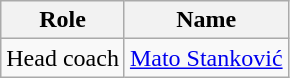<table class="wikitable">
<tr>
<th>Role</th>
<th>Name</th>
</tr>
<tr>
<td>Head coach</td>
<td> <a href='#'>Mato Stanković</a></td>
</tr>
</table>
